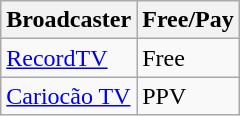<table class="wikitable sortable">
<tr>
<th>Broadcaster</th>
<th>Free/Pay</th>
</tr>
<tr>
<td><a href='#'>RecordTV</a></td>
<td>Free</td>
</tr>
<tr>
<td><a href='#'>Cariocão TV</a></td>
<td>PPV</td>
</tr>
</table>
